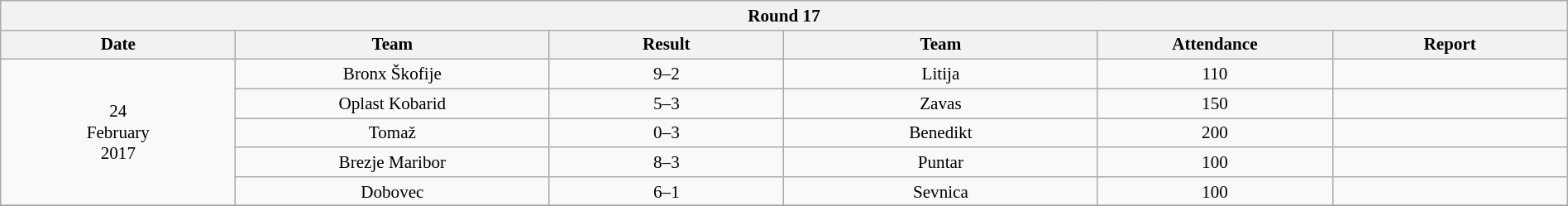<table class="wikitable collapsible collapsed" style="font-size:88%; text-align:center; width:100%">
<tr>
<th colspan=6 bgcolor=#FFFFFF>Round 17</th>
</tr>
<tr>
<th width=15% bgcolor=#89CFF0>Date</th>
<th width=20% bgcolor=#89CFF0>Team</th>
<th width=15% bgcolor=#89CFF0>Result</th>
<th width=20% bgcolor=#89CFF0>Team</th>
<th width=15% bgcolor=#89CFF0>Attendance</th>
<th width=15% bgcolor=#89CFF0>Report</th>
</tr>
<tr>
<td rowspan=5>24 <br> February<br> 2017</td>
<td>Bronx Škofije</td>
<td>9–2</td>
<td>Litija</td>
<td>110</td>
<td></td>
</tr>
<tr align=center>
<td>Oplast Kobarid</td>
<td>5–3</td>
<td>Zavas</td>
<td>150</td>
<td></td>
</tr>
<tr align=center>
<td>Tomaž</td>
<td>0–3</td>
<td>Benedikt</td>
<td>200</td>
<td></td>
</tr>
<tr align=center>
<td>Brezje Maribor</td>
<td>8–3</td>
<td>Puntar</td>
<td>100</td>
<td></td>
</tr>
<tr align=center>
<td>Dobovec</td>
<td>6–1</td>
<td>Sevnica</td>
<td>100</td>
<td></td>
</tr>
<tr>
</tr>
</table>
